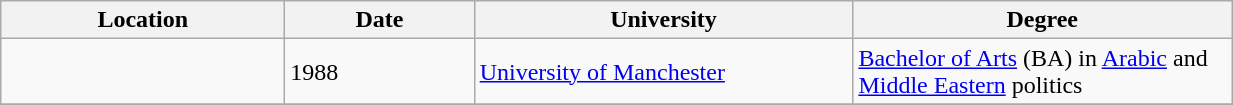<table class="wikitable" style="width:65%;">
<tr>
<th style="width:15%;">Location</th>
<th style="width:10%;">Date</th>
<th style="width:20%;">University</th>
<th style="width:20%;">Degree</th>
</tr>
<tr>
<td></td>
<td>1988</td>
<td><a href='#'>University of Manchester</a></td>
<td><a href='#'>Bachelor of Arts</a> (BA) in <a href='#'>Arabic</a> and <a href='#'>Middle Eastern</a> politics</td>
</tr>
<tr>
</tr>
</table>
